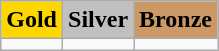<table class=wikitable>
<tr>
<td align=center bgcolor=gold> <strong>Gold</strong></td>
<td align=center bgcolor=silver> <strong>Silver</strong></td>
<td align=center bgcolor=cc9966> <strong>Bronze</strong></td>
</tr>
<tr>
<td></td>
<td></td>
<td></td>
</tr>
</table>
